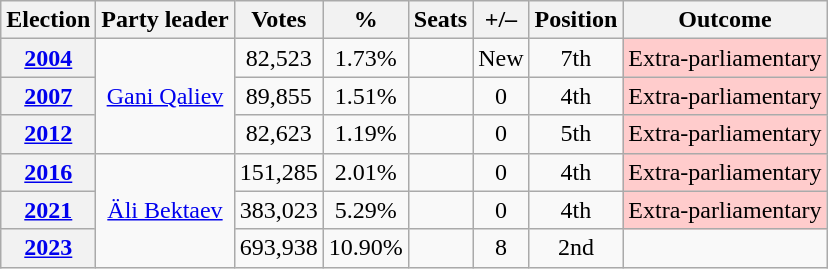<table class="wikitable" style="text-align:center">
<tr>
<th>Election</th>
<th>Party leader</th>
<th><strong>Votes</strong></th>
<th><strong>%</strong></th>
<th>Seats</th>
<th>+/–</th>
<th>Position</th>
<th><strong>Outcome</strong></th>
</tr>
<tr>
<th><a href='#'>2004</a></th>
<td rowspan="3"><a href='#'>Gani Qaliev</a></td>
<td>82,523</td>
<td>1.73%</td>
<td></td>
<td>New</td>
<td> 7th</td>
<td style="background-color:#FFCCCC">Extra-parliamentary</td>
</tr>
<tr>
<th><a href='#'>2007</a></th>
<td>89,855</td>
<td>1.51%</td>
<td></td>
<td> 0</td>
<td> 4th</td>
<td style="background-color:#FFCCCC">Extra-parliamentary</td>
</tr>
<tr>
<th><a href='#'>2012</a></th>
<td>82,623</td>
<td>1.19%</td>
<td></td>
<td> 0</td>
<td> 5th</td>
<td style="background-color:#FFCCCC">Extra-parliamentary</td>
</tr>
<tr>
<th><a href='#'>2016</a></th>
<td rowspan="3"><a href='#'>Äli Bektaev</a></td>
<td>151,285</td>
<td>2.01%</td>
<td></td>
<td> 0</td>
<td> 4th</td>
<td style="background-color:#FFCCCC">Extra-parliamentary</td>
</tr>
<tr>
<th><a href='#'>2021</a></th>
<td>383,023</td>
<td>5.29%</td>
<td></td>
<td> 0</td>
<td> 4th</td>
<td style="background-color:#FFCCCC">Extra-parliamentary</td>
</tr>
<tr>
<th><a href='#'>2023</a></th>
<td>693,938</td>
<td>10.90%</td>
<td></td>
<td> 8</td>
<td> 2nd</td>
<td></td>
</tr>
</table>
